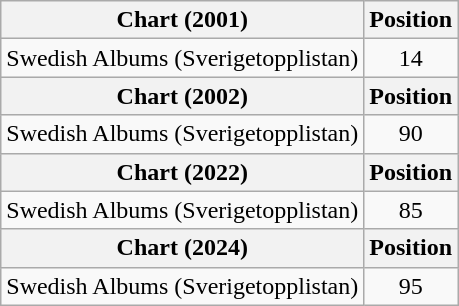<table class="wikitable plainrowheaders">
<tr>
<th scope="col">Chart (2001)</th>
<th scope="col">Position</th>
</tr>
<tr>
<td>Swedish Albums (Sverigetopplistan)</td>
<td style="text-align:center">14</td>
</tr>
<tr>
<th scope="col">Chart (2002)</th>
<th scope="col">Position</th>
</tr>
<tr>
<td>Swedish Albums (Sverigetopplistan)</td>
<td style="text-align:center">90</td>
</tr>
<tr>
<th scope="col">Chart (2022)</th>
<th scope="col">Position</th>
</tr>
<tr>
<td>Swedish Albums (Sverigetopplistan)</td>
<td style="text-align:center">85</td>
</tr>
<tr>
<th scope="col">Chart (2024)</th>
<th scope="col">Position</th>
</tr>
<tr>
<td>Swedish Albums (Sverigetopplistan)</td>
<td style="text-align:center">95</td>
</tr>
</table>
